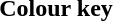<table class="toccolours" align=center>
<tr>
<th>Colour key<br></th>
</tr>
<tr>
<td><br>





</td>
</tr>
</table>
